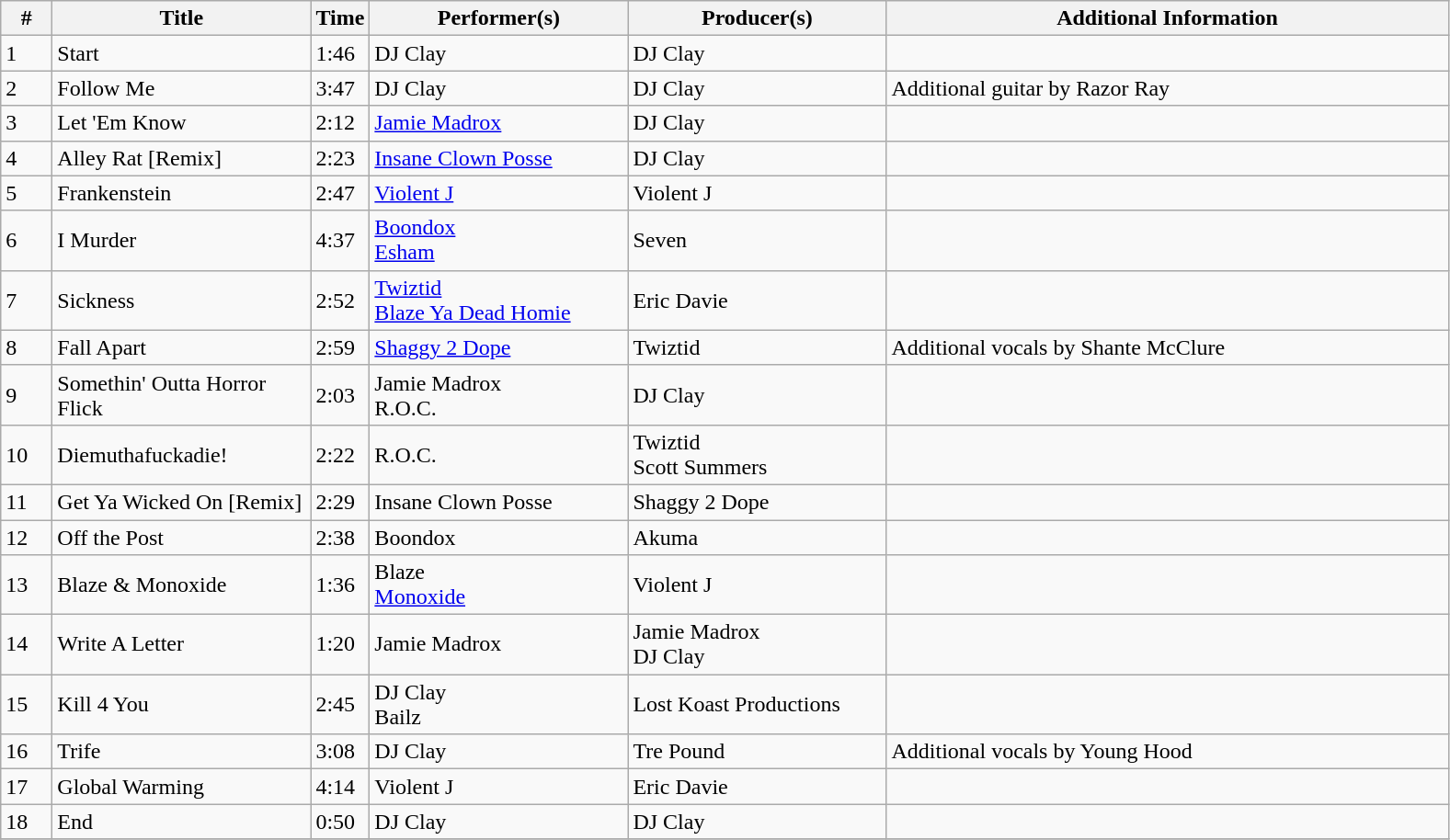<table class="wikitable">
<tr>
<th align="center" width="30">#</th>
<th align="center" width="180">Title</th>
<th align="center" width="20">Time</th>
<th align="center" width="180">Performer(s)</th>
<th align="center" width="180">Producer(s)</th>
<th align="center" width="400">Additional Information</th>
</tr>
<tr>
<td>1</td>
<td>Start</td>
<td>1:46</td>
<td>DJ Clay</td>
<td>DJ Clay</td>
<td></td>
</tr>
<tr>
<td>2</td>
<td>Follow Me</td>
<td>3:47</td>
<td>DJ Clay</td>
<td>DJ Clay</td>
<td>Additional guitar by Razor Ray</td>
</tr>
<tr>
<td>3</td>
<td>Let 'Em Know</td>
<td>2:12</td>
<td><a href='#'>Jamie Madrox</a></td>
<td>DJ Clay</td>
<td></td>
</tr>
<tr>
<td>4</td>
<td>Alley Rat [Remix]</td>
<td>2:23</td>
<td><a href='#'>Insane Clown Posse</a></td>
<td>DJ Clay</td>
<td></td>
</tr>
<tr>
<td>5</td>
<td>Frankenstein</td>
<td>2:47</td>
<td><a href='#'>Violent J</a></td>
<td>Violent J</td>
<td></td>
</tr>
<tr>
<td>6</td>
<td>I Murder</td>
<td>4:37</td>
<td><a href='#'>Boondox</a><br><a href='#'>Esham</a></td>
<td>Seven</td>
<td></td>
</tr>
<tr>
<td>7</td>
<td>Sickness</td>
<td>2:52</td>
<td><a href='#'>Twiztid</a><br><a href='#'>Blaze Ya Dead Homie</a></td>
<td>Eric Davie</td>
<td></td>
</tr>
<tr>
<td>8</td>
<td>Fall Apart</td>
<td>2:59</td>
<td><a href='#'>Shaggy 2 Dope</a></td>
<td>Twiztid</td>
<td>Additional vocals by Shante McClure</td>
</tr>
<tr>
<td>9</td>
<td>Somethin' Outta Horror Flick</td>
<td>2:03</td>
<td>Jamie Madrox<br>R.O.C.</td>
<td>DJ Clay</td>
<td></td>
</tr>
<tr>
<td>10</td>
<td>Diemuthafuckadie!</td>
<td>2:22</td>
<td>R.O.C.</td>
<td>Twiztid<br>Scott Summers</td>
<td></td>
</tr>
<tr>
<td>11</td>
<td>Get Ya Wicked On [Remix]</td>
<td>2:29</td>
<td>Insane Clown Posse</td>
<td>Shaggy 2 Dope</td>
<td></td>
</tr>
<tr>
<td>12</td>
<td>Off the Post</td>
<td>2:38</td>
<td>Boondox</td>
<td>Akuma</td>
<td></td>
</tr>
<tr>
<td>13</td>
<td>Blaze & Monoxide</td>
<td>1:36</td>
<td>Blaze<br><a href='#'>Monoxide</a></td>
<td>Violent J</td>
<td></td>
</tr>
<tr>
<td>14</td>
<td>Write A Letter</td>
<td>1:20</td>
<td>Jamie Madrox</td>
<td>Jamie Madrox<br>DJ Clay</td>
<td></td>
</tr>
<tr>
<td>15</td>
<td>Kill 4 You</td>
<td>2:45</td>
<td>DJ Clay<br>Bailz</td>
<td>Lost Koast Productions</td>
<td></td>
</tr>
<tr>
<td>16</td>
<td>Trife</td>
<td>3:08</td>
<td>DJ Clay</td>
<td>Tre Pound</td>
<td>Additional vocals by Young Hood</td>
</tr>
<tr>
<td>17</td>
<td>Global Warming</td>
<td>4:14</td>
<td>Violent J</td>
<td>Eric Davie</td>
<td></td>
</tr>
<tr>
<td>18</td>
<td>End</td>
<td>0:50</td>
<td>DJ Clay</td>
<td>DJ Clay</td>
<td></td>
</tr>
<tr>
</tr>
</table>
